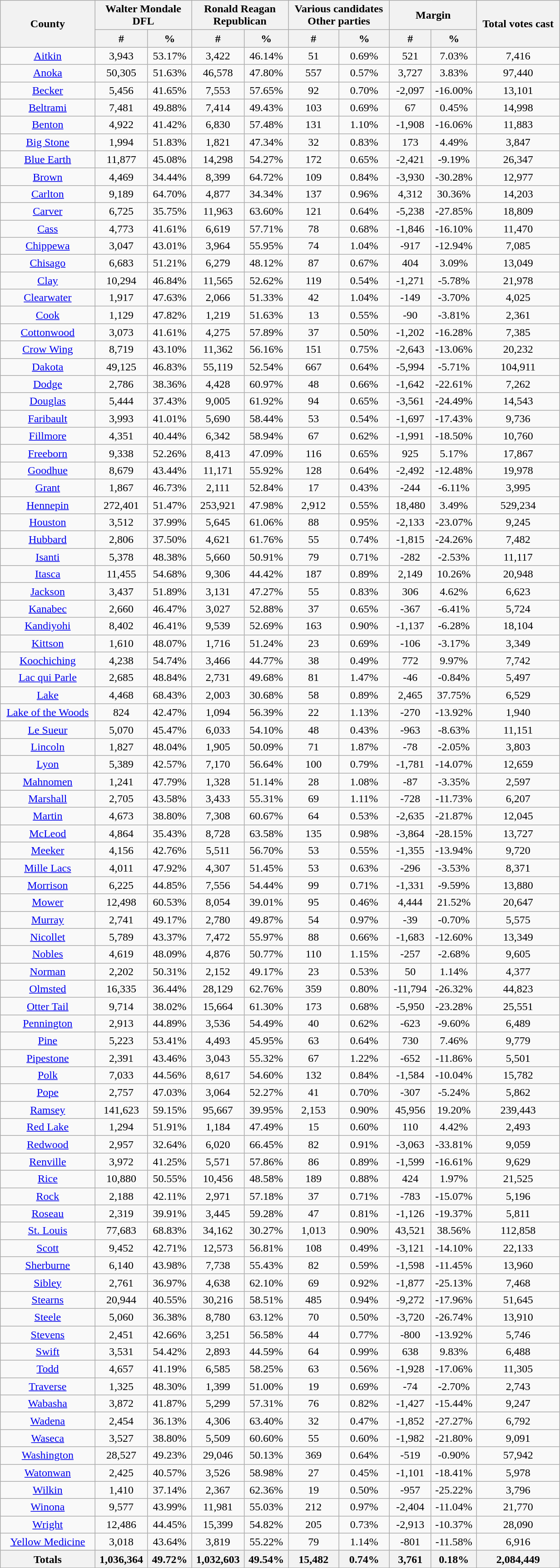<table width="65%"  class="wikitable sortable" style="text-align:center">
<tr>
<th style="text-align:center;" rowspan="2">County</th>
<th style="text-align:center;" colspan="2">Walter Mondale<br>DFL</th>
<th style="text-align:center;" colspan="2">Ronald Reagan<br>Republican</th>
<th style="text-align:center;" colspan="2">Various candidates<br>Other parties</th>
<th style="text-align:center;" colspan="2">Margin</th>
<th style="text-align:center;" rowspan="2">Total votes cast</th>
</tr>
<tr>
<th style="text-align:center;" data-sort-type="number">#</th>
<th style="text-align:center;" data-sort-type="number">%</th>
<th style="text-align:center;" data-sort-type="number">#</th>
<th style="text-align:center;" data-sort-type="number">%</th>
<th style="text-align:center;" data-sort-type="number">#</th>
<th style="text-align:center;" data-sort-type="number">%</th>
<th style="text-align:center;" data-sort-type="number">#</th>
<th style="text-align:center;" data-sort-type="number">%</th>
</tr>
<tr style="text-align:center;">
<td><a href='#'>Aitkin</a></td>
<td>3,943</td>
<td>53.17%</td>
<td>3,422</td>
<td>46.14%</td>
<td>51</td>
<td>0.69%</td>
<td>521</td>
<td>7.03%</td>
<td>7,416</td>
</tr>
<tr style="text-align:center;">
<td><a href='#'>Anoka</a></td>
<td>50,305</td>
<td>51.63%</td>
<td>46,578</td>
<td>47.80%</td>
<td>557</td>
<td>0.57%</td>
<td>3,727</td>
<td>3.83%</td>
<td>97,440</td>
</tr>
<tr style="text-align:center;">
<td><a href='#'>Becker</a></td>
<td>5,456</td>
<td>41.65%</td>
<td>7,553</td>
<td>57.65%</td>
<td>92</td>
<td>0.70%</td>
<td>-2,097</td>
<td>-16.00%</td>
<td>13,101</td>
</tr>
<tr style="text-align:center;">
<td><a href='#'>Beltrami</a></td>
<td>7,481</td>
<td>49.88%</td>
<td>7,414</td>
<td>49.43%</td>
<td>103</td>
<td>0.69%</td>
<td>67</td>
<td>0.45%</td>
<td>14,998</td>
</tr>
<tr style="text-align:center;">
<td><a href='#'>Benton</a></td>
<td>4,922</td>
<td>41.42%</td>
<td>6,830</td>
<td>57.48%</td>
<td>131</td>
<td>1.10%</td>
<td>-1,908</td>
<td>-16.06%</td>
<td>11,883</td>
</tr>
<tr style="text-align:center;">
<td><a href='#'>Big Stone</a></td>
<td>1,994</td>
<td>51.83%</td>
<td>1,821</td>
<td>47.34%</td>
<td>32</td>
<td>0.83%</td>
<td>173</td>
<td>4.49%</td>
<td>3,847</td>
</tr>
<tr style="text-align:center;">
<td><a href='#'>Blue Earth</a></td>
<td>11,877</td>
<td>45.08%</td>
<td>14,298</td>
<td>54.27%</td>
<td>172</td>
<td>0.65%</td>
<td>-2,421</td>
<td>-9.19%</td>
<td>26,347</td>
</tr>
<tr style="text-align:center;">
<td><a href='#'>Brown</a></td>
<td>4,469</td>
<td>34.44%</td>
<td>8,399</td>
<td>64.72%</td>
<td>109</td>
<td>0.84%</td>
<td>-3,930</td>
<td>-30.28%</td>
<td>12,977</td>
</tr>
<tr style="text-align:center;">
<td><a href='#'>Carlton</a></td>
<td>9,189</td>
<td>64.70%</td>
<td>4,877</td>
<td>34.34%</td>
<td>137</td>
<td>0.96%</td>
<td>4,312</td>
<td>30.36%</td>
<td>14,203</td>
</tr>
<tr style="text-align:center;">
<td><a href='#'>Carver</a></td>
<td>6,725</td>
<td>35.75%</td>
<td>11,963</td>
<td>63.60%</td>
<td>121</td>
<td>0.64%</td>
<td>-5,238</td>
<td>-27.85%</td>
<td>18,809</td>
</tr>
<tr style="text-align:center;">
<td><a href='#'>Cass</a></td>
<td>4,773</td>
<td>41.61%</td>
<td>6,619</td>
<td>57.71%</td>
<td>78</td>
<td>0.68%</td>
<td>-1,846</td>
<td>-16.10%</td>
<td>11,470</td>
</tr>
<tr style="text-align:center;">
<td><a href='#'>Chippewa</a></td>
<td>3,047</td>
<td>43.01%</td>
<td>3,964</td>
<td>55.95%</td>
<td>74</td>
<td>1.04%</td>
<td>-917</td>
<td>-12.94%</td>
<td>7,085</td>
</tr>
<tr style="text-align:center;">
<td><a href='#'>Chisago</a></td>
<td>6,683</td>
<td>51.21%</td>
<td>6,279</td>
<td>48.12%</td>
<td>87</td>
<td>0.67%</td>
<td>404</td>
<td>3.09%</td>
<td>13,049</td>
</tr>
<tr style="text-align:center;">
<td><a href='#'>Clay</a></td>
<td>10,294</td>
<td>46.84%</td>
<td>11,565</td>
<td>52.62%</td>
<td>119</td>
<td>0.54%</td>
<td>-1,271</td>
<td>-5.78%</td>
<td>21,978</td>
</tr>
<tr style="text-align:center;">
<td><a href='#'>Clearwater</a></td>
<td>1,917</td>
<td>47.63%</td>
<td>2,066</td>
<td>51.33%</td>
<td>42</td>
<td>1.04%</td>
<td>-149</td>
<td>-3.70%</td>
<td>4,025</td>
</tr>
<tr style="text-align:center;">
<td><a href='#'>Cook</a></td>
<td>1,129</td>
<td>47.82%</td>
<td>1,219</td>
<td>51.63%</td>
<td>13</td>
<td>0.55%</td>
<td>-90</td>
<td>-3.81%</td>
<td>2,361</td>
</tr>
<tr style="text-align:center;">
<td><a href='#'>Cottonwood</a></td>
<td>3,073</td>
<td>41.61%</td>
<td>4,275</td>
<td>57.89%</td>
<td>37</td>
<td>0.50%</td>
<td>-1,202</td>
<td>-16.28%</td>
<td>7,385</td>
</tr>
<tr style="text-align:center;">
<td><a href='#'>Crow Wing</a></td>
<td>8,719</td>
<td>43.10%</td>
<td>11,362</td>
<td>56.16%</td>
<td>151</td>
<td>0.75%</td>
<td>-2,643</td>
<td>-13.06%</td>
<td>20,232</td>
</tr>
<tr style="text-align:center;">
<td><a href='#'>Dakota</a></td>
<td>49,125</td>
<td>46.83%</td>
<td>55,119</td>
<td>52.54%</td>
<td>667</td>
<td>0.64%</td>
<td>-5,994</td>
<td>-5.71%</td>
<td>104,911</td>
</tr>
<tr style="text-align:center;">
<td><a href='#'>Dodge</a></td>
<td>2,786</td>
<td>38.36%</td>
<td>4,428</td>
<td>60.97%</td>
<td>48</td>
<td>0.66%</td>
<td>-1,642</td>
<td>-22.61%</td>
<td>7,262</td>
</tr>
<tr style="text-align:center;">
<td><a href='#'>Douglas</a></td>
<td>5,444</td>
<td>37.43%</td>
<td>9,005</td>
<td>61.92%</td>
<td>94</td>
<td>0.65%</td>
<td>-3,561</td>
<td>-24.49%</td>
<td>14,543</td>
</tr>
<tr style="text-align:center;">
<td><a href='#'>Faribault</a></td>
<td>3,993</td>
<td>41.01%</td>
<td>5,690</td>
<td>58.44%</td>
<td>53</td>
<td>0.54%</td>
<td>-1,697</td>
<td>-17.43%</td>
<td>9,736</td>
</tr>
<tr style="text-align:center;">
<td><a href='#'>Fillmore</a></td>
<td>4,351</td>
<td>40.44%</td>
<td>6,342</td>
<td>58.94%</td>
<td>67</td>
<td>0.62%</td>
<td>-1,991</td>
<td>-18.50%</td>
<td>10,760</td>
</tr>
<tr style="text-align:center;">
<td><a href='#'>Freeborn</a></td>
<td>9,338</td>
<td>52.26%</td>
<td>8,413</td>
<td>47.09%</td>
<td>116</td>
<td>0.65%</td>
<td>925</td>
<td>5.17%</td>
<td>17,867</td>
</tr>
<tr style="text-align:center;">
<td><a href='#'>Goodhue</a></td>
<td>8,679</td>
<td>43.44%</td>
<td>11,171</td>
<td>55.92%</td>
<td>128</td>
<td>0.64%</td>
<td>-2,492</td>
<td>-12.48%</td>
<td>19,978</td>
</tr>
<tr style="text-align:center;">
<td><a href='#'>Grant</a></td>
<td>1,867</td>
<td>46.73%</td>
<td>2,111</td>
<td>52.84%</td>
<td>17</td>
<td>0.43%</td>
<td>-244</td>
<td>-6.11%</td>
<td>3,995</td>
</tr>
<tr style="text-align:center;">
<td><a href='#'>Hennepin</a></td>
<td>272,401</td>
<td>51.47%</td>
<td>253,921</td>
<td>47.98%</td>
<td>2,912</td>
<td>0.55%</td>
<td>18,480</td>
<td>3.49%</td>
<td>529,234</td>
</tr>
<tr style="text-align:center;">
<td><a href='#'>Houston</a></td>
<td>3,512</td>
<td>37.99%</td>
<td>5,645</td>
<td>61.06%</td>
<td>88</td>
<td>0.95%</td>
<td>-2,133</td>
<td>-23.07%</td>
<td>9,245</td>
</tr>
<tr style="text-align:center;">
<td><a href='#'>Hubbard</a></td>
<td>2,806</td>
<td>37.50%</td>
<td>4,621</td>
<td>61.76%</td>
<td>55</td>
<td>0.74%</td>
<td>-1,815</td>
<td>-24.26%</td>
<td>7,482</td>
</tr>
<tr style="text-align:center;">
<td><a href='#'>Isanti</a></td>
<td>5,378</td>
<td>48.38%</td>
<td>5,660</td>
<td>50.91%</td>
<td>79</td>
<td>0.71%</td>
<td>-282</td>
<td>-2.53%</td>
<td>11,117</td>
</tr>
<tr style="text-align:center;">
<td><a href='#'>Itasca</a></td>
<td>11,455</td>
<td>54.68%</td>
<td>9,306</td>
<td>44.42%</td>
<td>187</td>
<td>0.89%</td>
<td>2,149</td>
<td>10.26%</td>
<td>20,948</td>
</tr>
<tr style="text-align:center;">
<td><a href='#'>Jackson</a></td>
<td>3,437</td>
<td>51.89%</td>
<td>3,131</td>
<td>47.27%</td>
<td>55</td>
<td>0.83%</td>
<td>306</td>
<td>4.62%</td>
<td>6,623</td>
</tr>
<tr style="text-align:center;">
<td><a href='#'>Kanabec</a></td>
<td>2,660</td>
<td>46.47%</td>
<td>3,027</td>
<td>52.88%</td>
<td>37</td>
<td>0.65%</td>
<td>-367</td>
<td>-6.41%</td>
<td>5,724</td>
</tr>
<tr style="text-align:center;">
<td><a href='#'>Kandiyohi</a></td>
<td>8,402</td>
<td>46.41%</td>
<td>9,539</td>
<td>52.69%</td>
<td>163</td>
<td>0.90%</td>
<td>-1,137</td>
<td>-6.28%</td>
<td>18,104</td>
</tr>
<tr style="text-align:center;">
<td><a href='#'>Kittson</a></td>
<td>1,610</td>
<td>48.07%</td>
<td>1,716</td>
<td>51.24%</td>
<td>23</td>
<td>0.69%</td>
<td>-106</td>
<td>-3.17%</td>
<td>3,349</td>
</tr>
<tr style="text-align:center;">
<td><a href='#'>Koochiching</a></td>
<td>4,238</td>
<td>54.74%</td>
<td>3,466</td>
<td>44.77%</td>
<td>38</td>
<td>0.49%</td>
<td>772</td>
<td>9.97%</td>
<td>7,742</td>
</tr>
<tr style="text-align:center;">
<td><a href='#'>Lac qui Parle</a></td>
<td>2,685</td>
<td>48.84%</td>
<td>2,731</td>
<td>49.68%</td>
<td>81</td>
<td>1.47%</td>
<td>-46</td>
<td>-0.84%</td>
<td>5,497</td>
</tr>
<tr style="text-align:center;">
<td><a href='#'>Lake</a></td>
<td>4,468</td>
<td>68.43%</td>
<td>2,003</td>
<td>30.68%</td>
<td>58</td>
<td>0.89%</td>
<td>2,465</td>
<td>37.75%</td>
<td>6,529</td>
</tr>
<tr style="text-align:center;">
<td><a href='#'>Lake of the Woods</a></td>
<td>824</td>
<td>42.47%</td>
<td>1,094</td>
<td>56.39%</td>
<td>22</td>
<td>1.13%</td>
<td>-270</td>
<td>-13.92%</td>
<td>1,940</td>
</tr>
<tr style="text-align:center;">
<td><a href='#'>Le Sueur</a></td>
<td>5,070</td>
<td>45.47%</td>
<td>6,033</td>
<td>54.10%</td>
<td>48</td>
<td>0.43%</td>
<td>-963</td>
<td>-8.63%</td>
<td>11,151</td>
</tr>
<tr style="text-align:center;">
<td><a href='#'>Lincoln</a></td>
<td>1,827</td>
<td>48.04%</td>
<td>1,905</td>
<td>50.09%</td>
<td>71</td>
<td>1.87%</td>
<td>-78</td>
<td>-2.05%</td>
<td>3,803</td>
</tr>
<tr style="text-align:center;">
<td><a href='#'>Lyon</a></td>
<td>5,389</td>
<td>42.57%</td>
<td>7,170</td>
<td>56.64%</td>
<td>100</td>
<td>0.79%</td>
<td>-1,781</td>
<td>-14.07%</td>
<td>12,659</td>
</tr>
<tr style="text-align:center;">
<td><a href='#'>Mahnomen</a></td>
<td>1,241</td>
<td>47.79%</td>
<td>1,328</td>
<td>51.14%</td>
<td>28</td>
<td>1.08%</td>
<td>-87</td>
<td>-3.35%</td>
<td>2,597</td>
</tr>
<tr style="text-align:center;">
<td><a href='#'>Marshall</a></td>
<td>2,705</td>
<td>43.58%</td>
<td>3,433</td>
<td>55.31%</td>
<td>69</td>
<td>1.11%</td>
<td>-728</td>
<td>-11.73%</td>
<td>6,207</td>
</tr>
<tr style="text-align:center;">
<td><a href='#'>Martin</a></td>
<td>4,673</td>
<td>38.80%</td>
<td>7,308</td>
<td>60.67%</td>
<td>64</td>
<td>0.53%</td>
<td>-2,635</td>
<td>-21.87%</td>
<td>12,045</td>
</tr>
<tr style="text-align:center;">
<td><a href='#'>McLeod</a></td>
<td>4,864</td>
<td>35.43%</td>
<td>8,728</td>
<td>63.58%</td>
<td>135</td>
<td>0.98%</td>
<td>-3,864</td>
<td>-28.15%</td>
<td>13,727</td>
</tr>
<tr style="text-align:center;">
<td><a href='#'>Meeker</a></td>
<td>4,156</td>
<td>42.76%</td>
<td>5,511</td>
<td>56.70%</td>
<td>53</td>
<td>0.55%</td>
<td>-1,355</td>
<td>-13.94%</td>
<td>9,720</td>
</tr>
<tr style="text-align:center;">
<td><a href='#'>Mille Lacs</a></td>
<td>4,011</td>
<td>47.92%</td>
<td>4,307</td>
<td>51.45%</td>
<td>53</td>
<td>0.63%</td>
<td>-296</td>
<td>-3.53%</td>
<td>8,371</td>
</tr>
<tr style="text-align:center;">
<td><a href='#'>Morrison</a></td>
<td>6,225</td>
<td>44.85%</td>
<td>7,556</td>
<td>54.44%</td>
<td>99</td>
<td>0.71%</td>
<td>-1,331</td>
<td>-9.59%</td>
<td>13,880</td>
</tr>
<tr style="text-align:center;">
<td><a href='#'>Mower</a></td>
<td>12,498</td>
<td>60.53%</td>
<td>8,054</td>
<td>39.01%</td>
<td>95</td>
<td>0.46%</td>
<td>4,444</td>
<td>21.52%</td>
<td>20,647</td>
</tr>
<tr style="text-align:center;">
<td><a href='#'>Murray</a></td>
<td>2,741</td>
<td>49.17%</td>
<td>2,780</td>
<td>49.87%</td>
<td>54</td>
<td>0.97%</td>
<td>-39</td>
<td>-0.70%</td>
<td>5,575</td>
</tr>
<tr style="text-align:center;">
<td><a href='#'>Nicollet</a></td>
<td>5,789</td>
<td>43.37%</td>
<td>7,472</td>
<td>55.97%</td>
<td>88</td>
<td>0.66%</td>
<td>-1,683</td>
<td>-12.60%</td>
<td>13,349</td>
</tr>
<tr style="text-align:center;">
<td><a href='#'>Nobles</a></td>
<td>4,619</td>
<td>48.09%</td>
<td>4,876</td>
<td>50.77%</td>
<td>110</td>
<td>1.15%</td>
<td>-257</td>
<td>-2.68%</td>
<td>9,605</td>
</tr>
<tr style="text-align:center;">
<td><a href='#'>Norman</a></td>
<td>2,202</td>
<td>50.31%</td>
<td>2,152</td>
<td>49.17%</td>
<td>23</td>
<td>0.53%</td>
<td>50</td>
<td>1.14%</td>
<td>4,377</td>
</tr>
<tr style="text-align:center;">
<td><a href='#'>Olmsted</a></td>
<td>16,335</td>
<td>36.44%</td>
<td>28,129</td>
<td>62.76%</td>
<td>359</td>
<td>0.80%</td>
<td>-11,794</td>
<td>-26.32%</td>
<td>44,823</td>
</tr>
<tr style="text-align:center;">
<td><a href='#'>Otter Tail</a></td>
<td>9,714</td>
<td>38.02%</td>
<td>15,664</td>
<td>61.30%</td>
<td>173</td>
<td>0.68%</td>
<td>-5,950</td>
<td>-23.28%</td>
<td>25,551</td>
</tr>
<tr style="text-align:center;">
<td><a href='#'>Pennington</a></td>
<td>2,913</td>
<td>44.89%</td>
<td>3,536</td>
<td>54.49%</td>
<td>40</td>
<td>0.62%</td>
<td>-623</td>
<td>-9.60%</td>
<td>6,489</td>
</tr>
<tr style="text-align:center;">
<td><a href='#'>Pine</a></td>
<td>5,223</td>
<td>53.41%</td>
<td>4,493</td>
<td>45.95%</td>
<td>63</td>
<td>0.64%</td>
<td>730</td>
<td>7.46%</td>
<td>9,779</td>
</tr>
<tr style="text-align:center;">
<td><a href='#'>Pipestone</a></td>
<td>2,391</td>
<td>43.46%</td>
<td>3,043</td>
<td>55.32%</td>
<td>67</td>
<td>1.22%</td>
<td>-652</td>
<td>-11.86%</td>
<td>5,501</td>
</tr>
<tr style="text-align:center;">
<td><a href='#'>Polk</a></td>
<td>7,033</td>
<td>44.56%</td>
<td>8,617</td>
<td>54.60%</td>
<td>132</td>
<td>0.84%</td>
<td>-1,584</td>
<td>-10.04%</td>
<td>15,782</td>
</tr>
<tr style="text-align:center;">
<td><a href='#'>Pope</a></td>
<td>2,757</td>
<td>47.03%</td>
<td>3,064</td>
<td>52.27%</td>
<td>41</td>
<td>0.70%</td>
<td>-307</td>
<td>-5.24%</td>
<td>5,862</td>
</tr>
<tr style="text-align:center;">
<td><a href='#'>Ramsey</a></td>
<td>141,623</td>
<td>59.15%</td>
<td>95,667</td>
<td>39.95%</td>
<td>2,153</td>
<td>0.90%</td>
<td>45,956</td>
<td>19.20%</td>
<td>239,443</td>
</tr>
<tr style="text-align:center;">
<td><a href='#'>Red Lake</a></td>
<td>1,294</td>
<td>51.91%</td>
<td>1,184</td>
<td>47.49%</td>
<td>15</td>
<td>0.60%</td>
<td>110</td>
<td>4.42%</td>
<td>2,493</td>
</tr>
<tr style="text-align:center;">
<td><a href='#'>Redwood</a></td>
<td>2,957</td>
<td>32.64%</td>
<td>6,020</td>
<td>66.45%</td>
<td>82</td>
<td>0.91%</td>
<td>-3,063</td>
<td>-33.81%</td>
<td>9,059</td>
</tr>
<tr style="text-align:center;">
<td><a href='#'>Renville</a></td>
<td>3,972</td>
<td>41.25%</td>
<td>5,571</td>
<td>57.86%</td>
<td>86</td>
<td>0.89%</td>
<td>-1,599</td>
<td>-16.61%</td>
<td>9,629</td>
</tr>
<tr style="text-align:center;">
<td><a href='#'>Rice</a></td>
<td>10,880</td>
<td>50.55%</td>
<td>10,456</td>
<td>48.58%</td>
<td>189</td>
<td>0.88%</td>
<td>424</td>
<td>1.97%</td>
<td>21,525</td>
</tr>
<tr style="text-align:center;">
<td><a href='#'>Rock</a></td>
<td>2,188</td>
<td>42.11%</td>
<td>2,971</td>
<td>57.18%</td>
<td>37</td>
<td>0.71%</td>
<td>-783</td>
<td>-15.07%</td>
<td>5,196</td>
</tr>
<tr style="text-align:center;">
<td><a href='#'>Roseau</a></td>
<td>2,319</td>
<td>39.91%</td>
<td>3,445</td>
<td>59.28%</td>
<td>47</td>
<td>0.81%</td>
<td>-1,126</td>
<td>-19.37%</td>
<td>5,811</td>
</tr>
<tr style="text-align:center;">
<td><a href='#'>St. Louis</a></td>
<td>77,683</td>
<td>68.83%</td>
<td>34,162</td>
<td>30.27%</td>
<td>1,013</td>
<td>0.90%</td>
<td>43,521</td>
<td>38.56%</td>
<td>112,858</td>
</tr>
<tr style="text-align:center;">
<td><a href='#'>Scott</a></td>
<td>9,452</td>
<td>42.71%</td>
<td>12,573</td>
<td>56.81%</td>
<td>108</td>
<td>0.49%</td>
<td>-3,121</td>
<td>-14.10%</td>
<td>22,133</td>
</tr>
<tr style="text-align:center;">
<td><a href='#'>Sherburne</a></td>
<td>6,140</td>
<td>43.98%</td>
<td>7,738</td>
<td>55.43%</td>
<td>82</td>
<td>0.59%</td>
<td>-1,598</td>
<td>-11.45%</td>
<td>13,960</td>
</tr>
<tr style="text-align:center;">
<td><a href='#'>Sibley</a></td>
<td>2,761</td>
<td>36.97%</td>
<td>4,638</td>
<td>62.10%</td>
<td>69</td>
<td>0.92%</td>
<td>-1,877</td>
<td>-25.13%</td>
<td>7,468</td>
</tr>
<tr style="text-align:center;">
<td><a href='#'>Stearns</a></td>
<td>20,944</td>
<td>40.55%</td>
<td>30,216</td>
<td>58.51%</td>
<td>485</td>
<td>0.94%</td>
<td>-9,272</td>
<td>-17.96%</td>
<td>51,645</td>
</tr>
<tr style="text-align:center;">
<td><a href='#'>Steele</a></td>
<td>5,060</td>
<td>36.38%</td>
<td>8,780</td>
<td>63.12%</td>
<td>70</td>
<td>0.50%</td>
<td>-3,720</td>
<td>-26.74%</td>
<td>13,910</td>
</tr>
<tr style="text-align:center;">
<td><a href='#'>Stevens</a></td>
<td>2,451</td>
<td>42.66%</td>
<td>3,251</td>
<td>56.58%</td>
<td>44</td>
<td>0.77%</td>
<td>-800</td>
<td>-13.92%</td>
<td>5,746</td>
</tr>
<tr style="text-align:center;">
<td><a href='#'>Swift</a></td>
<td>3,531</td>
<td>54.42%</td>
<td>2,893</td>
<td>44.59%</td>
<td>64</td>
<td>0.99%</td>
<td>638</td>
<td>9.83%</td>
<td>6,488</td>
</tr>
<tr style="text-align:center;">
<td><a href='#'>Todd</a></td>
<td>4,657</td>
<td>41.19%</td>
<td>6,585</td>
<td>58.25%</td>
<td>63</td>
<td>0.56%</td>
<td>-1,928</td>
<td>-17.06%</td>
<td>11,305</td>
</tr>
<tr style="text-align:center;">
<td><a href='#'>Traverse</a></td>
<td>1,325</td>
<td>48.30%</td>
<td>1,399</td>
<td>51.00%</td>
<td>19</td>
<td>0.69%</td>
<td>-74</td>
<td>-2.70%</td>
<td>2,743</td>
</tr>
<tr style="text-align:center;">
<td><a href='#'>Wabasha</a></td>
<td>3,872</td>
<td>41.87%</td>
<td>5,299</td>
<td>57.31%</td>
<td>76</td>
<td>0.82%</td>
<td>-1,427</td>
<td>-15.44%</td>
<td>9,247</td>
</tr>
<tr style="text-align:center;">
<td><a href='#'>Wadena</a></td>
<td>2,454</td>
<td>36.13%</td>
<td>4,306</td>
<td>63.40%</td>
<td>32</td>
<td>0.47%</td>
<td>-1,852</td>
<td>-27.27%</td>
<td>6,792</td>
</tr>
<tr style="text-align:center;">
<td><a href='#'>Waseca</a></td>
<td>3,527</td>
<td>38.80%</td>
<td>5,509</td>
<td>60.60%</td>
<td>55</td>
<td>0.60%</td>
<td>-1,982</td>
<td>-21.80%</td>
<td>9,091</td>
</tr>
<tr style="text-align:center;">
<td><a href='#'>Washington</a></td>
<td>28,527</td>
<td>49.23%</td>
<td>29,046</td>
<td>50.13%</td>
<td>369</td>
<td>0.64%</td>
<td>-519</td>
<td>-0.90%</td>
<td>57,942</td>
</tr>
<tr style="text-align:center;">
<td><a href='#'>Watonwan</a></td>
<td>2,425</td>
<td>40.57%</td>
<td>3,526</td>
<td>58.98%</td>
<td>27</td>
<td>0.45%</td>
<td>-1,101</td>
<td>-18.41%</td>
<td>5,978</td>
</tr>
<tr style="text-align:center;">
<td><a href='#'>Wilkin</a></td>
<td>1,410</td>
<td>37.14%</td>
<td>2,367</td>
<td>62.36%</td>
<td>19</td>
<td>0.50%</td>
<td>-957</td>
<td>-25.22%</td>
<td>3,796</td>
</tr>
<tr style="text-align:center;">
<td><a href='#'>Winona</a></td>
<td>9,577</td>
<td>43.99%</td>
<td>11,981</td>
<td>55.03%</td>
<td>212</td>
<td>0.97%</td>
<td>-2,404</td>
<td>-11.04%</td>
<td>21,770</td>
</tr>
<tr style="text-align:center;">
<td><a href='#'>Wright</a></td>
<td>12,486</td>
<td>44.45%</td>
<td>15,399</td>
<td>54.82%</td>
<td>205</td>
<td>0.73%</td>
<td>-2,913</td>
<td>-10.37%</td>
<td>28,090</td>
</tr>
<tr style="text-align:center;">
<td><a href='#'>Yellow Medicine</a></td>
<td>3,018</td>
<td>43.64%</td>
<td>3,819</td>
<td>55.22%</td>
<td>79</td>
<td>1.14%</td>
<td>-801</td>
<td>-11.58%</td>
<td>6,916</td>
</tr>
<tr style="text-align:center;">
<th>Totals</th>
<th>1,036,364</th>
<th>49.72%</th>
<th>1,032,603</th>
<th>49.54%</th>
<th>15,482</th>
<th>0.74%</th>
<th>3,761</th>
<th>0.18%</th>
<th>2,084,449</th>
</tr>
</table>
